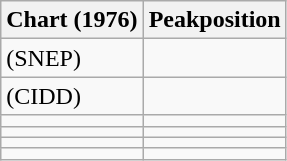<table class="wikitable sortable" style="display:table-inline">
<tr>
<th>Chart (1976)</th>
<th>Peakposition</th>
</tr>
<tr>
<td> (SNEP)</td>
<td></td>
</tr>
<tr>
<td> (CIDD)</td>
<td></td>
</tr>
<tr>
<td></td>
<td></td>
</tr>
<tr>
<td></td>
<td></td>
</tr>
<tr>
<td></td>
<td></td>
</tr>
<tr>
<td></td>
<td></td>
</tr>
</table>
